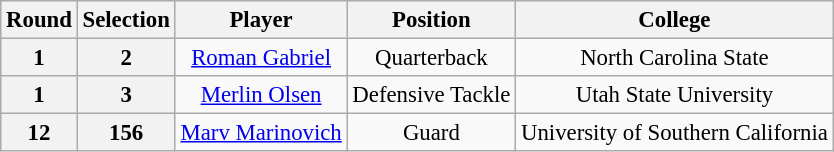<table class="wikitable" style="font-size: 95%; text-align: center;">
<tr>
<th>Round</th>
<th>Selection</th>
<th>Player</th>
<th>Position</th>
<th>College</th>
</tr>
<tr>
<th>1</th>
<th>2</th>
<td><a href='#'>Roman Gabriel</a></td>
<td>Quarterback</td>
<td>North Carolina State</td>
</tr>
<tr>
<th>1</th>
<th>3</th>
<td><a href='#'>Merlin Olsen</a></td>
<td>Defensive Tackle</td>
<td Utah State>Utah State University</td>
</tr>
<tr>
<th>12</th>
<th>156</th>
<td><a href='#'>Marv Marinovich</a></td>
<td>Guard</td>
<td>University of Southern California</td>
</tr>
</table>
